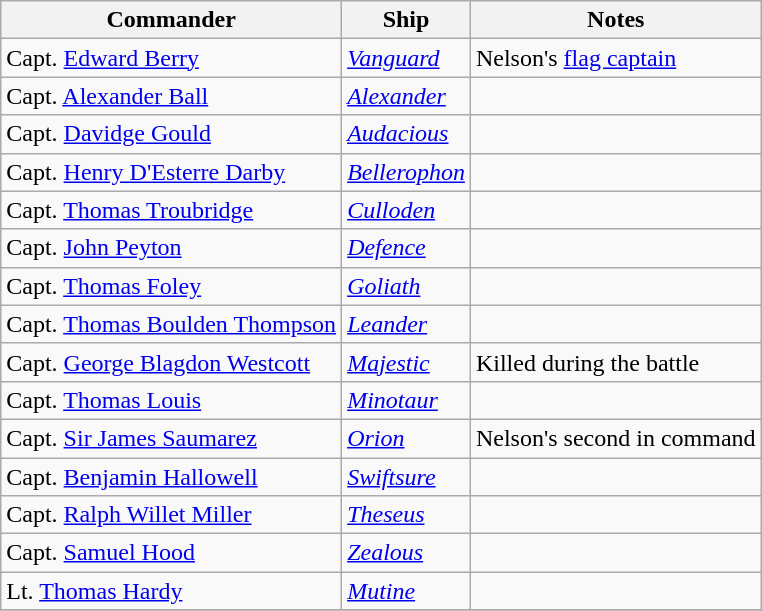<table class="wikitable">
<tr>
<th>Commander</th>
<th>Ship</th>
<th>Notes</th>
</tr>
<tr>
<td>Capt. <a href='#'>Edward Berry</a></td>
<td><a href='#'><em>Vanguard</em></a></td>
<td>Nelson's <a href='#'>flag captain</a></td>
</tr>
<tr>
<td>Capt. <a href='#'>Alexander Ball</a></td>
<td><a href='#'><em>Alexander</em></a></td>
<td></td>
</tr>
<tr>
<td>Capt. <a href='#'>Davidge Gould</a></td>
<td><a href='#'><em>Audacious</em></a></td>
<td></td>
</tr>
<tr>
<td>Capt. <a href='#'>Henry D'Esterre Darby</a></td>
<td><a href='#'><em>Bellerophon</em></a></td>
<td></td>
</tr>
<tr>
<td>Capt. <a href='#'>Thomas Troubridge</a></td>
<td><a href='#'><em>Culloden</em></a></td>
<td></td>
</tr>
<tr>
<td>Capt. <a href='#'>John Peyton</a></td>
<td><a href='#'><em>Defence</em></a></td>
<td></td>
</tr>
<tr>
<td>Capt. <a href='#'>Thomas Foley</a></td>
<td><a href='#'><em>Goliath</em></a></td>
<td></td>
</tr>
<tr>
<td>Capt. <a href='#'>Thomas Boulden Thompson</a></td>
<td><a href='#'><em>Leander</em></a></td>
<td></td>
</tr>
<tr>
<td>Capt. <a href='#'>George Blagdon Westcott</a></td>
<td><a href='#'><em>Majestic</em></a></td>
<td>Killed during the battle</td>
</tr>
<tr>
<td>Capt. <a href='#'>Thomas Louis</a></td>
<td><a href='#'><em>Minotaur</em></a></td>
<td></td>
</tr>
<tr>
<td>Capt. <a href='#'>Sir James Saumarez</a></td>
<td><a href='#'><em>Orion</em></a></td>
<td>Nelson's second in command</td>
</tr>
<tr>
<td>Capt. <a href='#'>Benjamin Hallowell</a></td>
<td><a href='#'><em>Swiftsure</em></a></td>
<td></td>
</tr>
<tr>
<td>Capt. <a href='#'>Ralph Willet Miller</a></td>
<td><a href='#'><em>Theseus</em></a></td>
<td></td>
</tr>
<tr>
<td>Capt. <a href='#'>Samuel Hood</a></td>
<td><a href='#'><em>Zealous</em></a></td>
<td></td>
</tr>
<tr>
<td>Lt. <a href='#'>Thomas Hardy</a></td>
<td><a href='#'><em>Mutine</em></a></td>
<td></td>
</tr>
<tr>
</tr>
</table>
